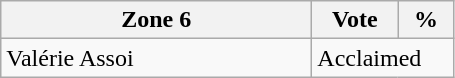<table class="wikitable">
<tr>
<th bgcolor="#DDDDFF" width="200px">Zone 6</th>
<th bgcolor="#DDDDFF" width="50px">Vote</th>
<th bgcolor="#DDDDFF" width="30px">%</th>
</tr>
<tr>
<td>Valérie Assoi</td>
<td colspan="2">Acclaimed</td>
</tr>
</table>
